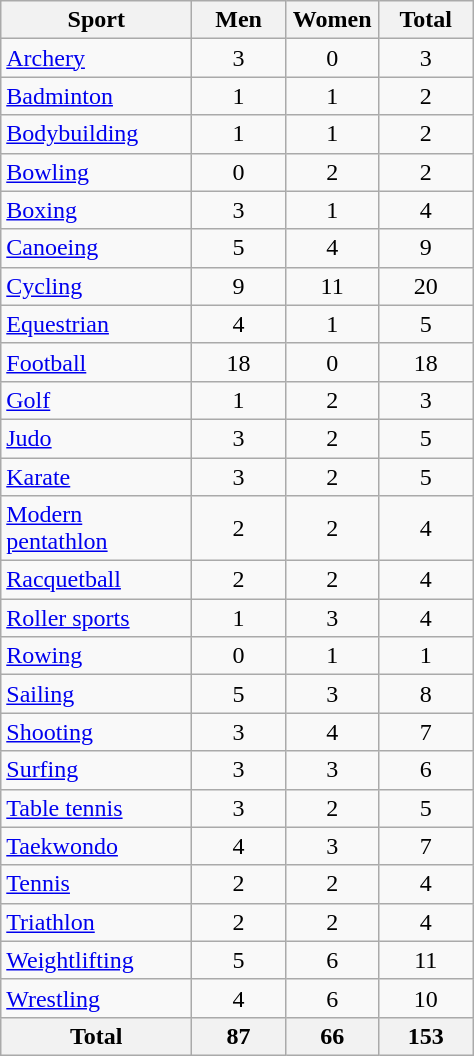<table class="wikitable sortable" style="text-align:center;">
<tr>
<th width=120>Sport</th>
<th width=55>Men</th>
<th width=55>Women</th>
<th width=55>Total</th>
</tr>
<tr>
<td align=left><a href='#'>Archery</a></td>
<td>3</td>
<td>0</td>
<td>3</td>
</tr>
<tr>
<td align=left><a href='#'>Badminton</a></td>
<td>1</td>
<td>1</td>
<td>2</td>
</tr>
<tr>
<td align=left><a href='#'>Bodybuilding</a></td>
<td>1</td>
<td>1</td>
<td>2</td>
</tr>
<tr>
<td align=left><a href='#'>Bowling</a></td>
<td>0</td>
<td>2</td>
<td>2</td>
</tr>
<tr>
<td align=left><a href='#'>Boxing</a></td>
<td>3</td>
<td>1</td>
<td>4</td>
</tr>
<tr>
<td align=left><a href='#'>Canoeing</a></td>
<td>5</td>
<td>4</td>
<td>9</td>
</tr>
<tr>
<td align=left><a href='#'>Cycling</a></td>
<td>9</td>
<td>11</td>
<td>20</td>
</tr>
<tr>
<td align=left><a href='#'>Equestrian</a></td>
<td>4</td>
<td>1</td>
<td>5</td>
</tr>
<tr>
<td align=left><a href='#'>Football</a></td>
<td>18</td>
<td>0</td>
<td>18</td>
</tr>
<tr>
<td align=left><a href='#'>Golf</a></td>
<td>1</td>
<td>2</td>
<td>3</td>
</tr>
<tr>
<td align=left><a href='#'>Judo</a></td>
<td>3</td>
<td>2</td>
<td>5</td>
</tr>
<tr>
<td align=left><a href='#'>Karate</a></td>
<td>3</td>
<td>2</td>
<td>5</td>
</tr>
<tr>
<td align=left><a href='#'>Modern pentathlon</a></td>
<td>2</td>
<td>2</td>
<td>4</td>
</tr>
<tr>
<td align=left><a href='#'>Racquetball</a></td>
<td>2</td>
<td>2</td>
<td>4</td>
</tr>
<tr>
<td align=left><a href='#'>Roller sports</a></td>
<td>1</td>
<td>3</td>
<td>4</td>
</tr>
<tr>
<td align=left><a href='#'>Rowing</a></td>
<td>0</td>
<td>1</td>
<td>1</td>
</tr>
<tr>
<td align=left><a href='#'>Sailing</a></td>
<td>5</td>
<td>3</td>
<td>8</td>
</tr>
<tr>
<td align=left><a href='#'>Shooting</a></td>
<td>3</td>
<td>4</td>
<td>7</td>
</tr>
<tr>
<td align=left><a href='#'>Surfing</a></td>
<td>3</td>
<td>3</td>
<td>6</td>
</tr>
<tr>
<td align=left><a href='#'>Table tennis</a></td>
<td>3</td>
<td>2</td>
<td>5</td>
</tr>
<tr>
<td align=left><a href='#'>Taekwondo</a></td>
<td>4</td>
<td>3</td>
<td>7</td>
</tr>
<tr>
<td align=left><a href='#'>Tennis</a></td>
<td>2</td>
<td>2</td>
<td>4</td>
</tr>
<tr>
<td align=left><a href='#'>Triathlon</a></td>
<td>2</td>
<td>2</td>
<td>4</td>
</tr>
<tr>
<td align=left><a href='#'>Weightlifting</a></td>
<td>5</td>
<td>6</td>
<td>11</td>
</tr>
<tr>
<td align=left><a href='#'>Wrestling</a></td>
<td>4</td>
<td>6</td>
<td>10</td>
</tr>
<tr>
<th>Total</th>
<th>87</th>
<th>66</th>
<th>153</th>
</tr>
</table>
